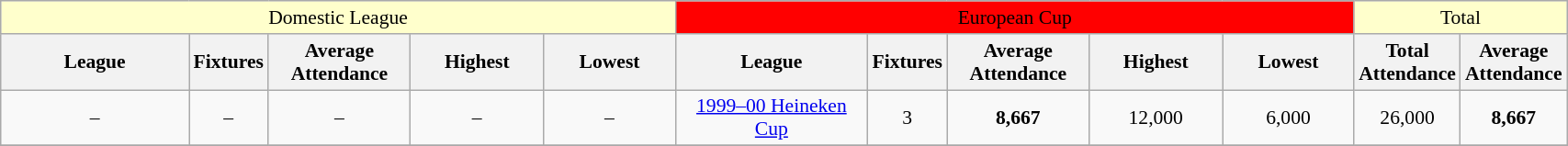<table class="wikitable sortable" style="font-size:90%; width:90%;">
<tr>
<td colspan="5" class="wikitable sortable" style="width:45%; background:#ffffcc; text-align:center;"><span>Domestic League</span></td>
<td colspan="5" class="wikitable sortable" style="width:45%; background:#f00; text-align:center;"><span>European Cup</span></td>
<td colspan="2" class="wikitable sortable" style="width:45%; background:#ffffcc; text-align:center;"><span>Total</span></td>
</tr>
<tr>
<th style="width:15%;">League</th>
<th style="width:5%;">Fixtures</th>
<th style="width:10%;">Average Attendance</th>
<th style="width:10%;">Highest</th>
<th style="width:10%;">Lowest</th>
<th style="width:15%;">League</th>
<th style="width:5%;">Fixtures</th>
<th style="width:10%;">Average Attendance</th>
<th style="width:10%;">Highest</th>
<th style="width:10%;">Lowest</th>
<th style="width:10%;">Total Attendance</th>
<th style="width:10%;">Average Attendance</th>
</tr>
<tr>
<td align=center>–</td>
<td align=center>–</td>
<td align=center>–</td>
<td align=center>–</td>
<td align=center>–</td>
<td align=center><a href='#'>1999–00 Heineken Cup</a></td>
<td align=center>3</td>
<td align=center><strong>8,667</strong></td>
<td align=center>12,000</td>
<td align=center>6,000</td>
<td align=center>26,000</td>
<td align=center><strong>8,667</strong></td>
</tr>
<tr>
</tr>
</table>
